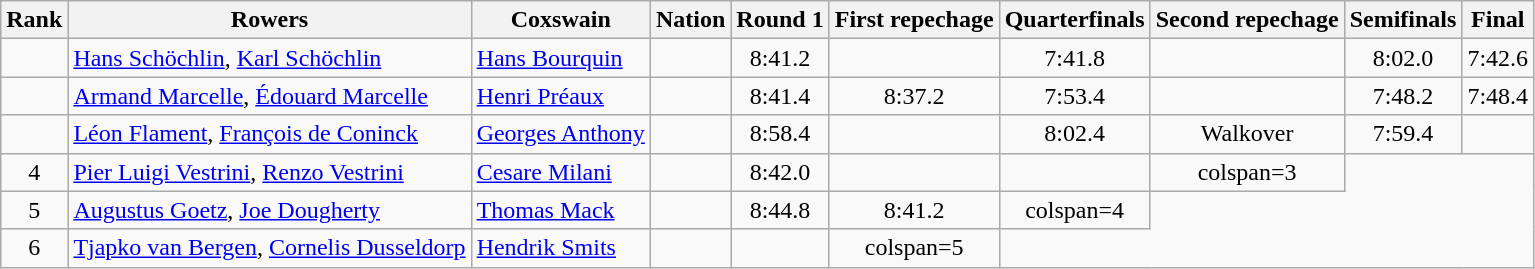<table class="wikitable sortable" style="text-align:center">
<tr>
<th>Rank</th>
<th>Rowers</th>
<th>Coxswain</th>
<th>Nation</th>
<th>Round 1</th>
<th>First repechage</th>
<th>Quarterfinals</th>
<th>Second repechage</th>
<th>Semifinals</th>
<th>Final</th>
</tr>
<tr>
<td></td>
<td align=left><a href='#'>Hans Schöchlin</a>, <a href='#'>Karl Schöchlin</a></td>
<td align=left><a href='#'>Hans Bourquin</a></td>
<td align=left></td>
<td>8:41.2</td>
<td></td>
<td>7:41.8</td>
<td></td>
<td>8:02.0</td>
<td>7:42.6</td>
</tr>
<tr>
<td></td>
<td align=left><a href='#'>Armand Marcelle</a>, <a href='#'>Édouard Marcelle</a></td>
<td align=left><a href='#'>Henri Préaux</a></td>
<td align=left></td>
<td>8:41.4</td>
<td>8:37.2</td>
<td>7:53.4</td>
<td></td>
<td>7:48.2</td>
<td>7:48.4</td>
</tr>
<tr>
<td></td>
<td align=left><a href='#'>Léon Flament</a>, <a href='#'>François de Coninck</a></td>
<td align=left><a href='#'>Georges Anthony</a></td>
<td align=left></td>
<td>8:58.4</td>
<td></td>
<td>8:02.4</td>
<td>Walkover</td>
<td>7:59.4</td>
<td></td>
</tr>
<tr>
<td>4</td>
<td align=left><a href='#'>Pier Luigi Vestrini</a>, <a href='#'>Renzo Vestrini</a></td>
<td align=left><a href='#'>Cesare Milani</a></td>
<td align=left></td>
<td>8:42.0</td>
<td></td>
<td data-sort-value=9:99.9></td>
<td>colspan=3 </td>
</tr>
<tr>
<td>5</td>
<td align=left><a href='#'>Augustus Goetz</a>, <a href='#'>Joe Dougherty</a></td>
<td align=left><a href='#'>Thomas Mack</a></td>
<td align=left></td>
<td>8:44.8</td>
<td>8:41.2</td>
<td>colspan=4 </td>
</tr>
<tr>
<td>6</td>
<td align=left><a href='#'>Tjapko van Bergen</a>, <a href='#'>Cornelis Dusseldorp</a></td>
<td align=left><a href='#'>Hendrik Smits</a></td>
<td align=left></td>
<td data-sort-value=9:99.9></td>
<td>colspan=5 </td>
</tr>
</table>
